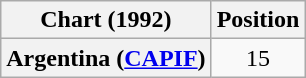<table class="wikitable plainrowheaders" style="text-align:center">
<tr>
<th>Chart (1992)</th>
<th>Position</th>
</tr>
<tr>
<th scope="row">Argentina (<a href='#'>CAPIF</a>)</th>
<td>15</td>
</tr>
</table>
